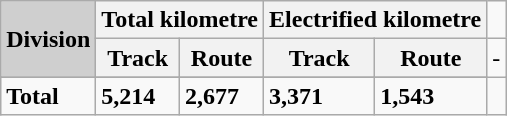<table class="wikitable sortable">
<tr>
<th rowspan="2" style="background:#cfcfcf; text-align:center;">Division</th>
<th colspan="2">Total kilometre</th>
<th colspan="2">Electrified kilometre</th>
</tr>
<tr>
<th>Track</th>
<th>Route</th>
<th>Track</th>
<th>Route</th>
<td>-</td>
</tr>
<tr>
</tr>
<tr>
<td><strong>Total</strong></td>
<td><strong>5,214</strong></td>
<td><strong>2,677</strong></td>
<td><strong>3,371</strong></td>
<td><strong>1,543</strong></td>
</tr>
</table>
